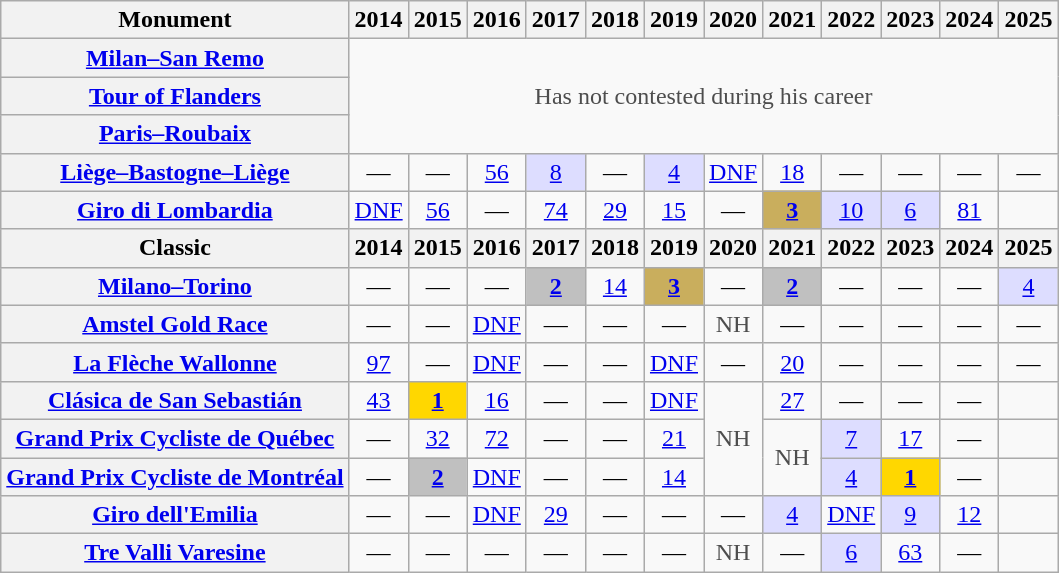<table class="wikitable plainrowheaders">
<tr>
<th>Monument</th>
<th scope="col">2014</th>
<th scope="col">2015</th>
<th scope="col">2016</th>
<th scope="col">2017</th>
<th scope="col">2018</th>
<th scope="col">2019</th>
<th scope="col">2020</th>
<th scope="col">2021</th>
<th scope="col">2022</th>
<th scope="col">2023</th>
<th scope="col">2024</th>
<th scope="col">2025</th>
</tr>
<tr style="text-align:center;">
<th scope="row"><a href='#'>Milan–San Remo</a></th>
<td style="color:#4d4d4d;" colspan=12 rowspan=3>Has not contested during his career</td>
</tr>
<tr style="text-align:center;">
<th scope="row"><a href='#'>Tour of Flanders</a></th>
</tr>
<tr style="text-align:center;">
<th scope="row"><a href='#'>Paris–Roubaix</a></th>
</tr>
<tr style="text-align:center;">
<th scope="row"><a href='#'>Liège–Bastogne–Liège</a></th>
<td>—</td>
<td>—</td>
<td><a href='#'>56</a></td>
<td style="background:#ddf;"><a href='#'>8</a></td>
<td>—</td>
<td style="background:#ddf;"><a href='#'>4</a></td>
<td><a href='#'>DNF</a></td>
<td><a href='#'>18</a></td>
<td>—</td>
<td>—</td>
<td>—</td>
<td>—</td>
</tr>
<tr style="text-align:center;">
<th scope="row"><a href='#'>Giro di Lombardia</a></th>
<td><a href='#'>DNF</a></td>
<td><a href='#'>56</a></td>
<td>—</td>
<td><a href='#'>74</a></td>
<td><a href='#'>29</a></td>
<td><a href='#'>15</a></td>
<td>—</td>
<td style="background:#C9AE5D;"><a href='#'><strong>3</strong></a></td>
<td style="background:#ddf;"><a href='#'>10</a></td>
<td style="background:#ddf;"><a href='#'>6</a></td>
<td><a href='#'>81</a></td>
<td></td>
</tr>
<tr>
<th>Classic</th>
<th scope="col">2014</th>
<th scope="col">2015</th>
<th scope="col">2016</th>
<th scope="col">2017</th>
<th scope="col">2018</th>
<th scope="col">2019</th>
<th scope="col">2020</th>
<th scope="col">2021</th>
<th scope="col">2022</th>
<th scope="col">2023</th>
<th scope="col">2024</th>
<th scope="col">2025</th>
</tr>
<tr style="text-align:center;">
<th scope="row"><a href='#'>Milano–Torino</a></th>
<td>—</td>
<td>—</td>
<td>—</td>
<td style="background:silver;"><a href='#'><strong>2</strong></a></td>
<td><a href='#'>14</a></td>
<td style="background:#C9AE5D;"><a href='#'><strong>3</strong></a></td>
<td>—</td>
<td style="background:silver;"><a href='#'><strong>2</strong></a></td>
<td>—</td>
<td>—</td>
<td>—</td>
<td style="background:#ddf;"><a href='#'>4</a></td>
</tr>
<tr style="text-align:center;">
<th scope="row"><a href='#'>Amstel Gold Race</a></th>
<td>—</td>
<td>—</td>
<td><a href='#'>DNF</a></td>
<td>—</td>
<td>—</td>
<td>—</td>
<td style="color:#4d4d4d;">NH</td>
<td>—</td>
<td>—</td>
<td>—</td>
<td>—</td>
<td>—</td>
</tr>
<tr style="text-align:center;">
<th scope="row"><a href='#'>La Flèche Wallonne</a></th>
<td><a href='#'>97</a></td>
<td>—</td>
<td><a href='#'>DNF</a></td>
<td>—</td>
<td>—</td>
<td><a href='#'>DNF</a></td>
<td>—</td>
<td><a href='#'>20</a></td>
<td>—</td>
<td>—</td>
<td>—</td>
<td>—</td>
</tr>
<tr style="text-align:center;">
<th scope="row"><a href='#'>Clásica de San Sebastián</a></th>
<td><a href='#'>43</a></td>
<td style="background:gold;"><a href='#'><strong>1</strong></a></td>
<td><a href='#'>16</a></td>
<td>—</td>
<td>—</td>
<td><a href='#'>DNF</a></td>
<td style="color:#4d4d4d;" rowspan=3>NH</td>
<td><a href='#'>27</a></td>
<td>—</td>
<td>—</td>
<td>—</td>
<td></td>
</tr>
<tr style="text-align:center;">
<th scope="row"><a href='#'>Grand Prix Cycliste de Québec</a></th>
<td>—</td>
<td><a href='#'>32</a></td>
<td><a href='#'>72</a></td>
<td>—</td>
<td>—</td>
<td><a href='#'>21</a></td>
<td style="color:#4d4d4d;"  rowspan=2>NH</td>
<td style="background:#ddf;"><a href='#'>7</a></td>
<td><a href='#'>17</a></td>
<td>—</td>
<td></td>
</tr>
<tr style="text-align:center;">
<th scope="row"><a href='#'>Grand Prix Cycliste de Montréal</a></th>
<td>—</td>
<td style="background:silver;"><a href='#'><strong>2</strong></a></td>
<td><a href='#'>DNF</a></td>
<td>—</td>
<td>—</td>
<td><a href='#'>14</a></td>
<td style="background:#ddf;"><a href='#'>4</a></td>
<td style="background:gold;"><a href='#'><strong>1</strong></a></td>
<td>—</td>
<td></td>
</tr>
<tr style="text-align:center;">
<th scope="row"><a href='#'>Giro dell'Emilia</a></th>
<td>—</td>
<td>—</td>
<td><a href='#'>DNF</a></td>
<td><a href='#'>29</a></td>
<td>—</td>
<td>—</td>
<td>—</td>
<td style="background:#ddf;"><a href='#'>4</a></td>
<td><a href='#'>DNF</a></td>
<td style="background:#ddf;"><a href='#'>9</a></td>
<td><a href='#'>12</a></td>
<td></td>
</tr>
<tr style="text-align:center;">
<th scope="row"><a href='#'>Tre Valli Varesine</a></th>
<td>—</td>
<td>—</td>
<td>—</td>
<td>—</td>
<td>—</td>
<td>—</td>
<td style="color:#4d4d4d;">NH</td>
<td>—</td>
<td style="background:#ddf;"><a href='#'>6</a></td>
<td><a href='#'>63</a></td>
<td>—</td>
<td></td>
</tr>
</table>
